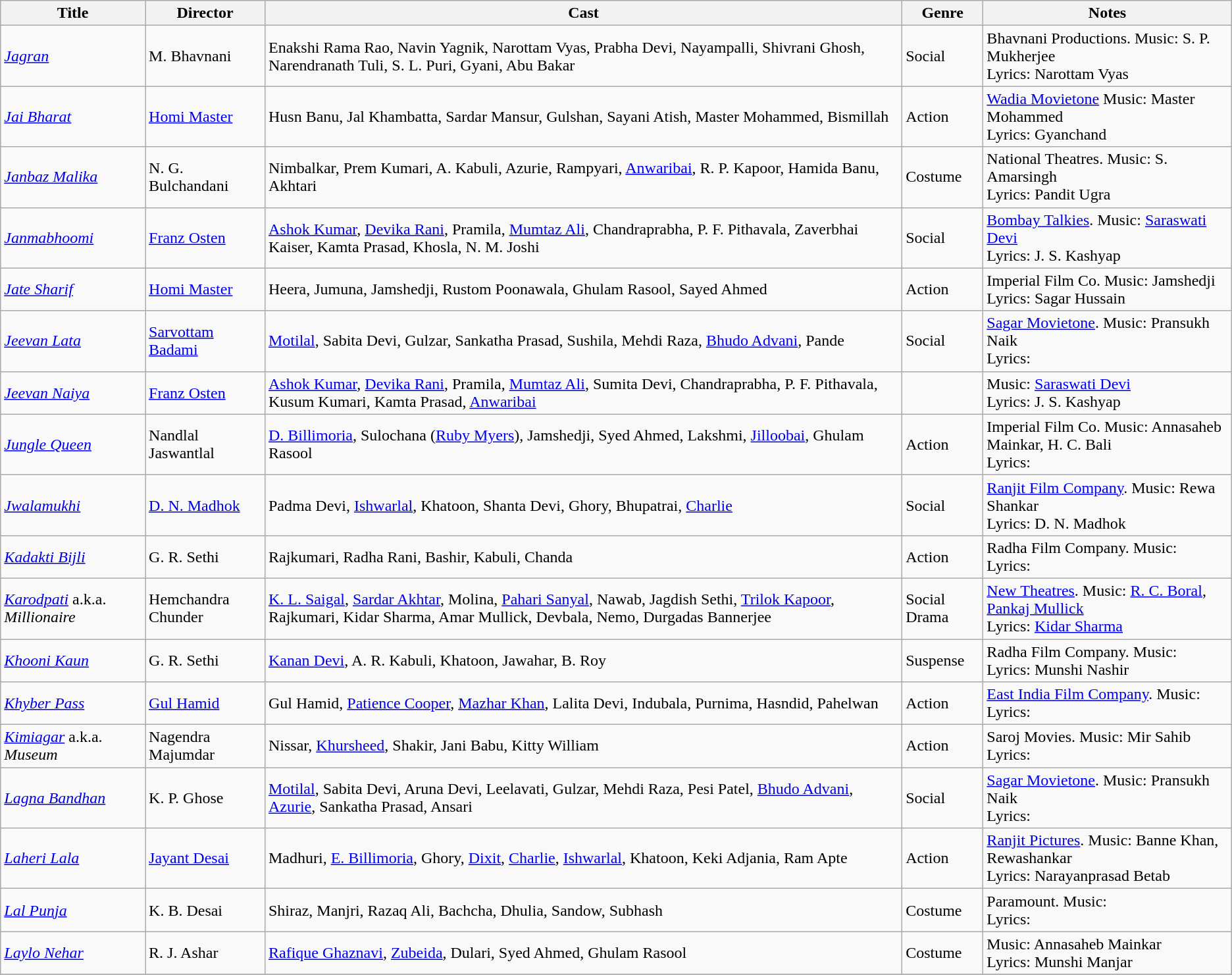<table class="wikitable">
<tr>
<th>Title</th>
<th>Director</th>
<th>Cast</th>
<th>Genre</th>
<th>Notes</th>
</tr>
<tr>
<td><em><a href='#'>Jagran</a></em></td>
<td>M. Bhavnani</td>
<td>Enakshi Rama Rao, Navin Yagnik,  Narottam Vyas, Prabha Devi,  Nayampalli, Shivrani Ghosh, Narendranath Tuli,  S. L. Puri, Gyani, Abu Bakar</td>
<td>Social</td>
<td>Bhavnani Productions.  Music: S. P. Mukherjee<br>Lyrics: Narottam Vyas</td>
</tr>
<tr>
<td><em><a href='#'>Jai Bharat</a></em></td>
<td><a href='#'>Homi Master</a></td>
<td>Husn Banu, Jal Khambatta,  Sardar Mansur, Gulshan, Sayani Atish,  Master Mohammed, Bismillah</td>
<td>Action</td>
<td><a href='#'>Wadia Movietone</a> Music: Master Mohammed <br>Lyrics: Gyanchand</td>
</tr>
<tr>
<td><em><a href='#'>Janbaz Malika</a></em></td>
<td>N. G. Bulchandani</td>
<td>Nimbalkar, Prem Kumari, A. Kabuli, Azurie,  Rampyari, <a href='#'>Anwaribai</a>, R. P. Kapoor, Hamida Banu, Akhtari</td>
<td>Costume</td>
<td>National Theatres.  Music: S. Amarsingh <br>Lyrics: Pandit Ugra</td>
</tr>
<tr>
<td><em><a href='#'>Janmabhoomi</a></em></td>
<td><a href='#'>Franz Osten</a></td>
<td><a href='#'>Ashok Kumar</a>, <a href='#'>Devika Rani</a>, Pramila, <a href='#'>Mumtaz Ali</a>, Chandraprabha, P. F. Pithavala, Zaverbhai Kaiser,  Kamta Prasad, Khosla, N. M. Joshi</td>
<td>Social</td>
<td><a href='#'>Bombay Talkies</a>.  Music: <a href='#'>Saraswati Devi</a><br>Lyrics: J. S. Kashyap</td>
</tr>
<tr>
<td><em><a href='#'>Jate Sharif</a></em></td>
<td><a href='#'>Homi Master</a></td>
<td>Heera, Jumuna, Jamshedji, Rustom Poonawala, Ghulam Rasool, Sayed Ahmed</td>
<td>Action</td>
<td>Imperial Film Co. Music: Jamshedji<br>Lyrics: Sagar Hussain</td>
</tr>
<tr>
<td><em><a href='#'>Jeevan Lata</a></em></td>
<td><a href='#'>Sarvottam Badami</a></td>
<td><a href='#'>Motilal</a>, Sabita Devi, Gulzar, Sankatha Prasad, Sushila, Mehdi Raza, <a href='#'>Bhudo Advani</a>, Pande</td>
<td>Social</td>
<td><a href='#'>Sagar Movietone</a>. Music: Pransukh Naik<br>Lyrics:</td>
</tr>
<tr>
<td><em><a href='#'>Jeevan Naiya</a></em></td>
<td><a href='#'>Franz Osten</a></td>
<td><a href='#'>Ashok Kumar</a>, <a href='#'>Devika Rani</a>,  Pramila, <a href='#'>Mumtaz Ali</a>, Sumita Devi, Chandraprabha, P. F. Pithavala, Kusum Kumari, Kamta Prasad, <a href='#'>Anwaribai</a></td>
<td></td>
<td>Music: <a href='#'>Saraswati Devi</a><br>Lyrics: J. S. Kashyap</td>
</tr>
<tr>
<td><em><a href='#'>Jungle Queen</a></em></td>
<td>Nandlal Jaswantlal</td>
<td><a href='#'>D. Billimoria</a>, Sulochana (<a href='#'>Ruby Myers</a>), Jamshedji, Syed Ahmed, Lakshmi, <a href='#'>Jilloobai</a>, Ghulam Rasool</td>
<td>Action</td>
<td>Imperial Film Co. Music: Annasaheb Mainkar, H. C. Bali<br>Lyrics:</td>
</tr>
<tr>
<td><em><a href='#'>Jwalamukhi</a></em></td>
<td><a href='#'>D. N. Madhok</a></td>
<td>Padma Devi, <a href='#'>Ishwarlal</a>,  Khatoon, Shanta Devi, Ghory, Bhupatrai, <a href='#'>Charlie</a></td>
<td>Social</td>
<td><a href='#'>Ranjit Film Company</a>.  Music: Rewa Shankar<br>Lyrics: D. N. Madhok</td>
</tr>
<tr>
<td><em><a href='#'>Kadakti Bijli</a></em></td>
<td>G. R. Sethi</td>
<td>Rajkumari, Radha Rani, Bashir, Kabuli, Chanda</td>
<td>Action</td>
<td>Radha Film Company. Music: <br>Lyrics:</td>
</tr>
<tr>
<td><em><a href='#'>Karodpati</a></em> a.k.a. <em>Millionaire</em></td>
<td>Hemchandra Chunder</td>
<td><a href='#'>K. L. Saigal</a>, <a href='#'>Sardar Akhtar</a>, Molina, <a href='#'>Pahari Sanyal</a>, Nawab, Jagdish Sethi, <a href='#'>Trilok Kapoor</a>, Rajkumari, Kidar Sharma, Amar Mullick, Devbala, Nemo, Durgadas Bannerjee</td>
<td>Social Drama</td>
<td><a href='#'>New Theatres</a>.  Music: <a href='#'>R. C. Boral</a>, <a href='#'>Pankaj Mullick</a><br>Lyrics: <a href='#'>Kidar Sharma</a></td>
</tr>
<tr>
<td><em><a href='#'>Khooni Kaun</a></em></td>
<td>G. R. Sethi</td>
<td><a href='#'>Kanan Devi</a>, A. R. Kabuli, Khatoon, Jawahar, B. Roy</td>
<td>Suspense</td>
<td>Radha Film Company. Music: <br>Lyrics: Munshi Nashir</td>
</tr>
<tr>
<td><em><a href='#'>Khyber Pass</a></em></td>
<td><a href='#'>Gul Hamid</a></td>
<td>Gul Hamid, <a href='#'>Patience Cooper</a>, <a href='#'>Mazhar Khan</a>, Lalita Devi, Indubala, Purnima, Hasndid, Pahelwan</td>
<td>Action</td>
<td><a href='#'>East India Film Company</a>. Music: <br>Lyrics:</td>
</tr>
<tr>
<td><em><a href='#'>Kimiagar</a></em> a.k.a. <em>Museum</em></td>
<td>Nagendra Majumdar</td>
<td>Nissar, <a href='#'>Khursheed</a>,  Shakir, Jani Babu, Kitty William</td>
<td>Action</td>
<td>Saroj Movies. Music: Mir Sahib<br>Lyrics:</td>
</tr>
<tr>
<td><em><a href='#'>Lagna Bandhan</a></em></td>
<td>K. P. Ghose</td>
<td><a href='#'>Motilal</a>, Sabita Devi, Aruna Devi,  Leelavati, Gulzar, Mehdi Raza, Pesi Patel, <a href='#'>Bhudo Advani</a>,  <a href='#'>Azurie</a>, Sankatha Prasad, Ansari</td>
<td>Social</td>
<td><a href='#'>Sagar Movietone</a>. Music: Pransukh Naik<br>Lyrics:</td>
</tr>
<tr>
<td><em><a href='#'>Laheri Lala</a></em></td>
<td><a href='#'>Jayant Desai</a></td>
<td>Madhuri, <a href='#'>E. Billimoria</a>, Ghory, <a href='#'>Dixit</a>, <a href='#'>Charlie</a>, <a href='#'>Ishwarlal</a>, Khatoon, Keki Adjania, Ram Apte</td>
<td>Action</td>
<td><a href='#'>Ranjit Pictures</a>. Music: Banne Khan, Rewashankar<br>Lyrics: Narayanprasad Betab</td>
</tr>
<tr>
<td><em><a href='#'>Lal Punja</a></em></td>
<td>K. B. Desai</td>
<td>Shiraz, Manjri, Razaq Ali, Bachcha, Dhulia, Sandow, Subhash</td>
<td>Costume</td>
<td>Paramount. Music: <br>Lyrics:</td>
</tr>
<tr>
<td><em><a href='#'>Laylo Nehar</a></em></td>
<td>R. J. Ashar</td>
<td><a href='#'>Rafique Ghaznavi</a>, <a href='#'>Zubeida</a>, Dulari, Syed Ahmed, Ghulam Rasool</td>
<td>Costume</td>
<td>Music: Annasaheb Mainkar<br>Lyrics: Munshi Manjar</td>
</tr>
<tr>
</tr>
</table>
